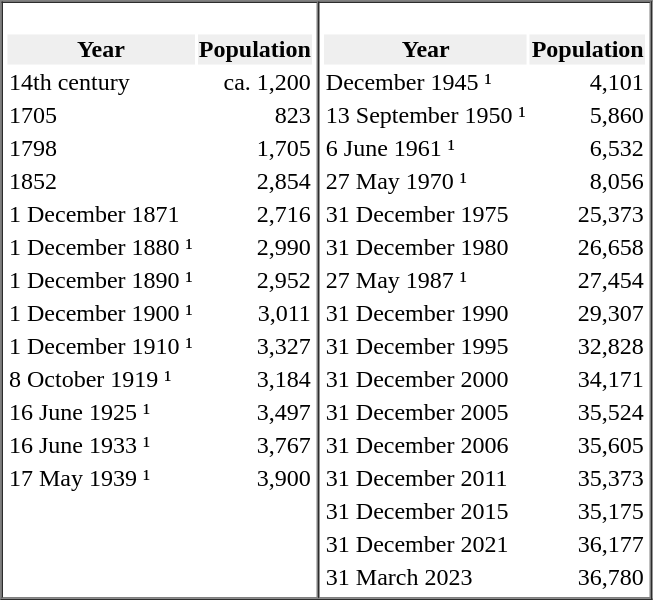<table border="1" cellspacing="0">
<tr>
<td valign="top"><br><table>
<tr>
<th style="background:#efefef;">Year</th>
<th style="background:#efefef;">Population</th>
</tr>
<tr ---->
<td>14th century</td>
<td align="right">ca. 1,200</td>
</tr>
<tr ---->
<td>1705</td>
<td align="right">823</td>
</tr>
<tr ---->
<td>1798</td>
<td align="right">1,705</td>
</tr>
<tr ---->
<td>1852</td>
<td align="right">2,854</td>
</tr>
<tr ---->
<td>1 December 1871</td>
<td align="right">2,716</td>
</tr>
<tr ---->
<td>1 December 1880 ¹</td>
<td align="right">2,990</td>
</tr>
<tr ---->
<td>1 December 1890 ¹</td>
<td align="right">2,952</td>
</tr>
<tr ---->
<td>1 December 1900 ¹</td>
<td align="right">3,011</td>
</tr>
<tr ---->
<td>1 December 1910 ¹</td>
<td align="right">3,327</td>
</tr>
<tr ---->
<td>8 October 1919 ¹</td>
<td align="right">3,184</td>
</tr>
<tr ---->
<td>16 June 1925 ¹</td>
<td align="right">3,497</td>
</tr>
<tr ---->
<td>16 June 1933 ¹</td>
<td align="right">3,767</td>
</tr>
<tr ---->
<td>17 May 1939 ¹</td>
<td align="right">3,900</td>
</tr>
</table>
</td>
<td valign="top"><br><table>
<tr>
<th style="background:#efefef;">Year</th>
<th style="background:#efefef;">Population</th>
</tr>
<tr ---->
<td>December 1945 ¹</td>
<td align="right">4,101</td>
</tr>
<tr ---->
<td>13 September 1950 ¹</td>
<td align="right">5,860</td>
</tr>
<tr ---->
<td>6 June 1961 ¹</td>
<td align="right">6,532</td>
</tr>
<tr ---->
<td>27 May 1970 ¹</td>
<td align="right">8,056</td>
</tr>
<tr ---->
<td>31 December 1975</td>
<td align="right">25,373</td>
</tr>
<tr ---->
<td>31 December 1980</td>
<td align="right">26,658</td>
</tr>
<tr ---->
<td>27 May 1987 ¹</td>
<td align="right">27,454</td>
</tr>
<tr ---->
<td>31 December 1990</td>
<td align="right">29,307</td>
</tr>
<tr ---->
<td>31 December 1995</td>
<td align="right">32,828</td>
</tr>
<tr ---->
<td>31 December 2000</td>
<td align="right">34,171</td>
</tr>
<tr ---->
<td>31 December 2005</td>
<td align="right">35,524</td>
</tr>
<tr ---->
<td>31 December 2006</td>
<td align="right">35,605</td>
</tr>
<tr ---->
<td>31 December 2011</td>
<td align="right">35,373</td>
</tr>
<tr ---->
<td>31 December 2015</td>
<td align="right">35,175</td>
</tr>
<tr ---->
<td>31 December 2021</td>
<td align="right">36,177</td>
</tr>
<tr ---->
<td>31 March 2023</td>
<td align="right">36,780</td>
</tr>
</table>
</td>
</tr>
</table>
